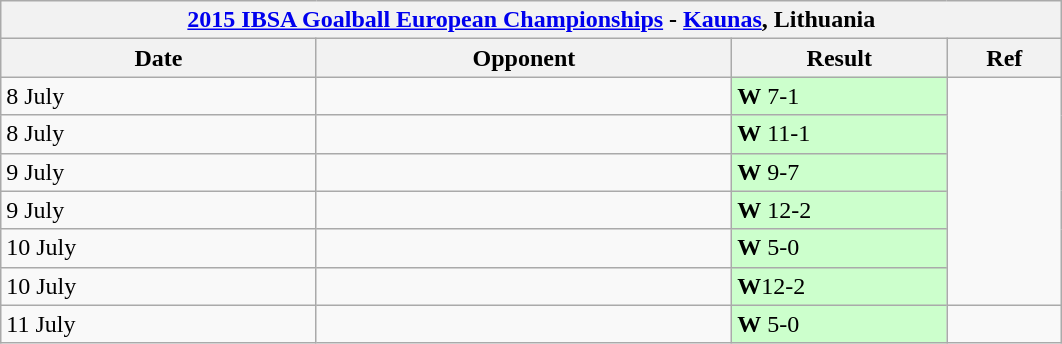<table class="wikitable">
<tr>
<th width=700 colspan=4><a href='#'>2015 IBSA Goalball European Championships</a> - <a href='#'>Kaunas</a>, Lithuania </th>
</tr>
<tr>
<th width=150>Date</th>
<th width=200>Opponent</th>
<th width=100>Result</th>
<th width=50>Ref</th>
</tr>
<tr>
<td>8 July</td>
<td></td>
<td bgcolor=#cfc><strong>W</strong> 7-1</td>
<td rowspan=6></td>
</tr>
<tr>
<td>8 July</td>
<td></td>
<td bgcolor=#cfc><strong>W</strong> 11-1</td>
</tr>
<tr>
<td>9 July</td>
<td></td>
<td bgcolor=#cfc><strong>W</strong> 9-7</td>
</tr>
<tr>
<td>9 July</td>
<td></td>
<td bgcolor=#cfc><strong>W</strong> 12-2</td>
</tr>
<tr>
<td>10 July</td>
<td></td>
<td bgcolor=#cfc><strong>W</strong> 5-0</td>
</tr>
<tr>
<td>10 July</td>
<td></td>
<td bgcolor=#cfc><strong>W</strong>12-2</td>
</tr>
<tr>
<td>11 July</td>
<td></td>
<td bgcolor=#cfc><strong>W</strong> 5-0</td>
<td></td>
</tr>
</table>
